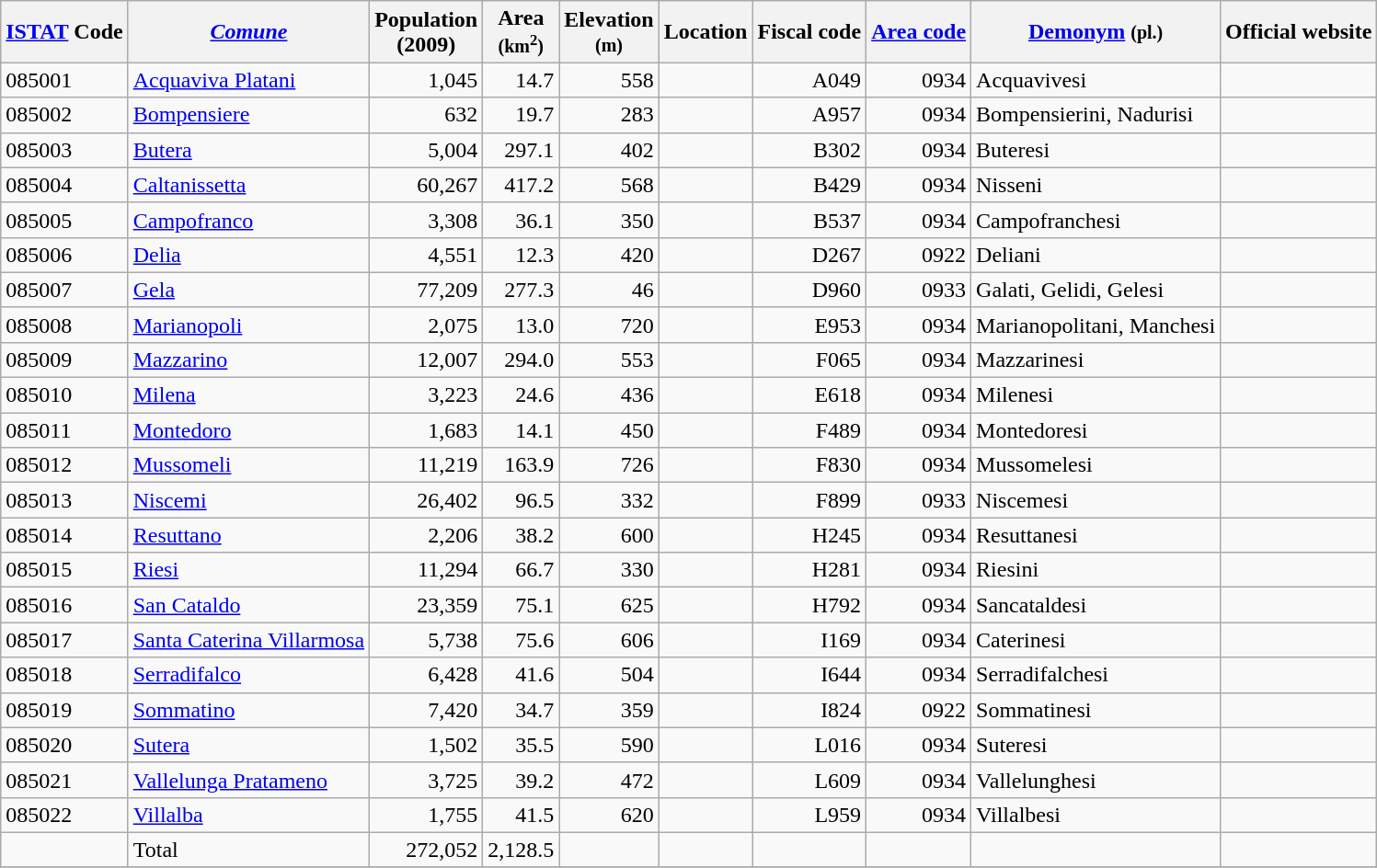<table class="wikitable sortable">
<tr>
<th><a href='#'>ISTAT</a> Code</th>
<th><em><a href='#'>Comune</a></em></th>
<th>Population <br>(2009)</th>
<th>Area<br><small>(km<sup>2</sup>)</small></th>
<th>Elevation<br><small>(m)</small></th>
<th>Location</th>
<th>Fiscal code</th>
<th><a href='#'>Area code</a></th>
<th><a href='#'>Demonym</a> <small>(pl.)</small></th>
<th>Official website</th>
</tr>
<tr>
<td>085001</td>
<td><a href='#'>Acquaviva Platani</a></td>
<td align="right">1,045</td>
<td align="right">14.7</td>
<td align="right">558</td>
<td></td>
<td align="right">A049</td>
<td align="right">0934</td>
<td>Acquavivesi</td>
<td></td>
</tr>
<tr>
<td>085002</td>
<td><a href='#'>Bompensiere</a></td>
<td align="right">632</td>
<td align="right">19.7</td>
<td align="right">283</td>
<td></td>
<td align="right">A957</td>
<td align="right">0934</td>
<td>Bompensierini, Nadurisi</td>
<td></td>
</tr>
<tr>
<td>085003</td>
<td><a href='#'>Butera</a></td>
<td align="right">5,004</td>
<td align="right">297.1</td>
<td align="right">402</td>
<td></td>
<td align="right">B302</td>
<td align="right">0934</td>
<td>Buteresi</td>
<td></td>
</tr>
<tr>
<td>085004</td>
<td><a href='#'>Caltanissetta</a></td>
<td align="right">60,267</td>
<td align="right">417.2</td>
<td align="right">568</td>
<td></td>
<td align="right">B429</td>
<td align="right">0934</td>
<td>Nisseni</td>
<td></td>
</tr>
<tr>
<td>085005</td>
<td><a href='#'>Campofranco</a></td>
<td align="right">3,308</td>
<td align="right">36.1</td>
<td align="right">350</td>
<td></td>
<td align="right">B537</td>
<td align="right">0934</td>
<td>Campofranchesi</td>
<td></td>
</tr>
<tr>
<td>085006</td>
<td><a href='#'>Delia</a></td>
<td align="right">4,551</td>
<td align="right">12.3</td>
<td align="right">420</td>
<td></td>
<td align="right">D267</td>
<td align="right">0922</td>
<td>Deliani</td>
<td></td>
</tr>
<tr>
<td>085007</td>
<td><a href='#'>Gela</a></td>
<td align="right">77,209</td>
<td align="right">277.3</td>
<td align="right">46</td>
<td></td>
<td align="right">D960</td>
<td align="right">0933</td>
<td>Galati, Gelidi, Gelesi</td>
<td></td>
</tr>
<tr>
<td>085008</td>
<td><a href='#'>Marianopoli</a></td>
<td align="right">2,075</td>
<td align="right">13.0</td>
<td align="right">720</td>
<td></td>
<td align="right">E953</td>
<td align="right">0934</td>
<td>Marianopolitani, Manchesi</td>
<td></td>
</tr>
<tr>
<td>085009</td>
<td><a href='#'>Mazzarino</a></td>
<td align="right">12,007</td>
<td align="right">294.0</td>
<td align="right">553</td>
<td></td>
<td align="right">F065</td>
<td align="right">0934</td>
<td>Mazzarinesi</td>
<td></td>
</tr>
<tr>
<td>085010</td>
<td><a href='#'>Milena</a></td>
<td align="right">3,223</td>
<td align="right">24.6</td>
<td align="right">436</td>
<td></td>
<td align="right">E618</td>
<td align="right">0934</td>
<td>Milenesi</td>
<td></td>
</tr>
<tr>
<td>085011</td>
<td><a href='#'>Montedoro</a></td>
<td align="right">1,683</td>
<td align="right">14.1</td>
<td align="right">450</td>
<td></td>
<td align="right">F489</td>
<td align="right">0934</td>
<td>Montedoresi</td>
<td></td>
</tr>
<tr>
<td>085012</td>
<td><a href='#'>Mussomeli</a></td>
<td align="right">11,219</td>
<td align="right">163.9</td>
<td align="right">726</td>
<td></td>
<td align="right">F830</td>
<td align="right">0934</td>
<td>Mussomelesi</td>
<td></td>
</tr>
<tr>
<td>085013</td>
<td><a href='#'>Niscemi</a></td>
<td align="right">26,402</td>
<td align="right">96.5</td>
<td align="right">332</td>
<td></td>
<td align="right">F899</td>
<td align="right">0933</td>
<td>Niscemesi</td>
<td></td>
</tr>
<tr>
<td>085014</td>
<td><a href='#'>Resuttano</a></td>
<td align="right">2,206</td>
<td align="right">38.2</td>
<td align="right">600</td>
<td></td>
<td align="right">H245</td>
<td align="right">0934</td>
<td>Resuttanesi</td>
<td></td>
</tr>
<tr>
<td>085015</td>
<td><a href='#'>Riesi</a></td>
<td align="right">11,294</td>
<td align="right">66.7</td>
<td align="right">330</td>
<td></td>
<td align="right">H281</td>
<td align="right">0934</td>
<td>Riesini</td>
<td></td>
</tr>
<tr>
<td>085016</td>
<td><a href='#'>San Cataldo</a></td>
<td align="right">23,359</td>
<td align="right">75.1</td>
<td align="right">625</td>
<td></td>
<td align="right">H792</td>
<td align="right">0934</td>
<td>Sancataldesi</td>
<td></td>
</tr>
<tr>
<td>085017</td>
<td><a href='#'>Santa Caterina Villarmosa</a></td>
<td align="right">5,738</td>
<td align="right">75.6</td>
<td align="right">606</td>
<td></td>
<td align="right">I169</td>
<td align="right">0934</td>
<td>Caterinesi</td>
<td></td>
</tr>
<tr>
<td>085018</td>
<td><a href='#'>Serradifalco</a></td>
<td align="right">6,428</td>
<td align="right">41.6</td>
<td align="right">504</td>
<td></td>
<td align="right">I644</td>
<td align="right">0934</td>
<td>Serradifalchesi</td>
<td></td>
</tr>
<tr>
<td>085019</td>
<td><a href='#'>Sommatino</a></td>
<td align="right">7,420</td>
<td align="right">34.7</td>
<td align="right">359</td>
<td></td>
<td align="right">I824</td>
<td align="right">0922</td>
<td>Sommatinesi</td>
<td></td>
</tr>
<tr>
<td>085020</td>
<td><a href='#'>Sutera</a></td>
<td align="right">1,502</td>
<td align="right">35.5</td>
<td align="right">590</td>
<td></td>
<td align="right">L016</td>
<td align="right">0934</td>
<td>Suteresi</td>
<td></td>
</tr>
<tr>
<td>085021</td>
<td><a href='#'>Vallelunga Pratameno</a></td>
<td align="right">3,725</td>
<td align="right">39.2</td>
<td align="right">472</td>
<td></td>
<td align="right">L609</td>
<td align="right">0934</td>
<td>Vallelunghesi</td>
<td></td>
</tr>
<tr>
<td>085022</td>
<td><a href='#'>Villalba</a></td>
<td align="right">1,755</td>
<td align="right">41.5</td>
<td align="right">620</td>
<td></td>
<td align="right">L959</td>
<td align="right">0934</td>
<td>Villalbesi</td>
<td></td>
</tr>
<tr>
<td></td>
<td>Total</td>
<td align="right">272,052</td>
<td align="right">2,128.5</td>
<td></td>
<td></td>
<td></td>
<td></td>
<td></td>
<td></td>
</tr>
<tr>
</tr>
</table>
